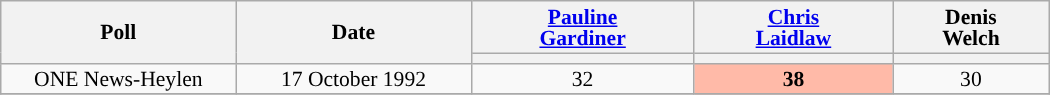<table class="wikitable" style="width:700px;font-size:90%;line-height:14px;text-align:center;">
<tr style="height:32px">
<th style="width:150px;" rowspan="2">Poll</th>
<th style="width:150px;" rowspan="2">Date</th>
<th><a href='#'>Pauline<br>Gardiner</a></th>
<th><a href='#'>Chris<br>Laidlaw</a></th>
<th>Denis<br>Welch</th>
</tr>
<tr>
<th class="unsortable" style="color:inherit;background:"></th>
<th class="unsortable" style="color:inherit;background:"></th>
<th class="unsortable" style="color:inherit;background:"></th>
</tr>
<tr>
<td>ONE News-Heylen</td>
<td>17 October 1992</td>
<td>32</td>
<td style="background:#FFBAA8"><strong>38</strong></td>
<td>30</td>
</tr>
<tr>
</tr>
</table>
